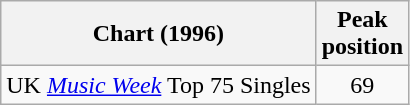<table class="wikitable">
<tr>
<th>Chart (1996)</th>
<th>Peak<br>position</th>
</tr>
<tr>
<td>UK <em><a href='#'>Music Week</a></em> Top 75 Singles</td>
<td align="center">69</td>
</tr>
</table>
